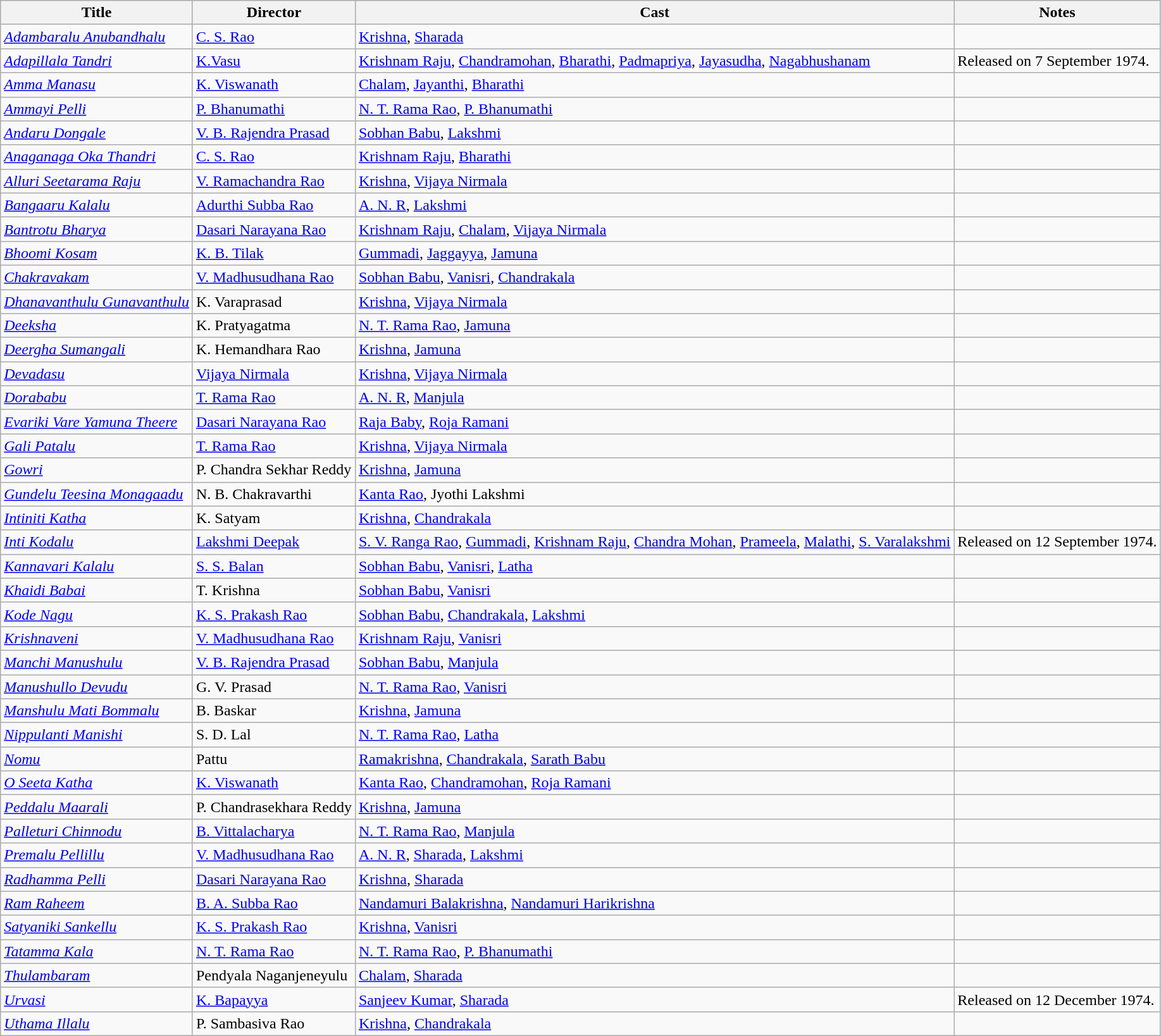<table class="wikitable">
<tr>
<th>Title</th>
<th>Director</th>
<th>Cast</th>
<th>Notes</th>
</tr>
<tr>
<td><em><a href='#'>Adambaralu Anubandhalu</a></em></td>
<td><a href='#'>C. S. Rao</a></td>
<td><a href='#'>Krishna</a>, <a href='#'>Sharada</a></td>
<td></td>
</tr>
<tr>
<td><em><a href='#'>Adapillala Tandri</a></em></td>
<td><a href='#'>K.Vasu</a></td>
<td><a href='#'>Krishnam Raju</a>, <a href='#'>Chandramohan</a>, <a href='#'>Bharathi</a>, <a href='#'>Padmapriya</a>, <a href='#'>Jayasudha</a>, <a href='#'>Nagabhushanam</a></td>
<td>Released on 7 September 1974.</td>
</tr>
<tr>
<td><em><a href='#'>Amma Manasu</a></em></td>
<td><a href='#'>K. Viswanath</a></td>
<td><a href='#'>Chalam</a>, <a href='#'>Jayanthi</a>, <a href='#'>Bharathi</a></td>
<td></td>
</tr>
<tr>
<td><em><a href='#'>Ammayi Pelli</a></em></td>
<td><a href='#'>P. Bhanumathi</a></td>
<td><a href='#'>N. T. Rama Rao</a>, <a href='#'>P. Bhanumathi</a></td>
<td></td>
</tr>
<tr>
<td><em><a href='#'>Andaru Dongale</a></em></td>
<td><a href='#'>V. B. Rajendra Prasad</a></td>
<td><a href='#'>Sobhan Babu</a>, <a href='#'>Lakshmi</a></td>
<td></td>
</tr>
<tr>
<td><em><a href='#'>Anaganaga Oka Thandri</a></em></td>
<td><a href='#'>C. S. Rao</a></td>
<td><a href='#'>Krishnam Raju</a>, <a href='#'>Bharathi</a></td>
<td></td>
</tr>
<tr>
<td><em><a href='#'>Alluri Seetarama Raju</a></em></td>
<td><a href='#'>V. Ramachandra Rao</a></td>
<td><a href='#'>Krishna</a>, <a href='#'>Vijaya Nirmala</a></td>
<td></td>
</tr>
<tr>
<td><em><a href='#'>Bangaaru Kalalu</a></em></td>
<td><a href='#'>Adurthi Subba Rao</a></td>
<td><a href='#'>A. N. R</a>, <a href='#'>Lakshmi</a></td>
<td></td>
</tr>
<tr>
<td><em><a href='#'>Bantrotu Bharya</a></em></td>
<td><a href='#'>Dasari Narayana Rao</a></td>
<td><a href='#'>Krishnam Raju</a>, <a href='#'>Chalam</a>, <a href='#'>Vijaya Nirmala</a></td>
<td></td>
</tr>
<tr>
<td><em><a href='#'>Bhoomi Kosam</a></em></td>
<td><a href='#'>K. B. Tilak</a></td>
<td><a href='#'>Gummadi</a>, <a href='#'>Jaggayya</a>, <a href='#'>Jamuna</a></td>
<td></td>
</tr>
<tr>
<td><em><a href='#'>Chakravakam</a></em></td>
<td><a href='#'>V. Madhusudhana Rao</a></td>
<td><a href='#'>Sobhan Babu</a>, <a href='#'>Vanisri</a>, <a href='#'>Chandrakala</a></td>
<td></td>
</tr>
<tr>
<td><em><a href='#'>Dhanavanthulu Gunavanthulu</a></em></td>
<td>K. Varaprasad</td>
<td><a href='#'>Krishna</a>, <a href='#'>Vijaya Nirmala</a></td>
<td></td>
</tr>
<tr>
<td><em><a href='#'>Deeksha</a></em></td>
<td>K. Pratyagatma</td>
<td><a href='#'>N. T. Rama Rao</a>, <a href='#'>Jamuna</a></td>
<td></td>
</tr>
<tr>
<td><em><a href='#'>Deergha Sumangali</a></em></td>
<td>K. Hemandhara Rao</td>
<td><a href='#'>Krishna</a>, <a href='#'>Jamuna</a></td>
<td></td>
</tr>
<tr>
<td><em><a href='#'>Devadasu</a></em></td>
<td><a href='#'>Vijaya Nirmala</a></td>
<td><a href='#'>Krishna</a>, <a href='#'>Vijaya Nirmala</a></td>
<td></td>
</tr>
<tr>
<td><em><a href='#'>Dorababu</a></em></td>
<td><a href='#'>T. Rama Rao</a></td>
<td><a href='#'>A. N. R</a>, <a href='#'>Manjula</a></td>
<td></td>
</tr>
<tr>
<td><em><a href='#'>Evariki Vare Yamuna Theere</a></em></td>
<td><a href='#'>Dasari Narayana Rao</a></td>
<td><a href='#'>Raja Baby</a>, <a href='#'>Roja Ramani</a></td>
<td></td>
</tr>
<tr>
<td><em><a href='#'>Gali Patalu</a></em></td>
<td><a href='#'>T. Rama Rao</a></td>
<td><a href='#'>Krishna</a>, <a href='#'>Vijaya Nirmala</a></td>
<td></td>
</tr>
<tr>
<td><em><a href='#'>Gowri</a></em></td>
<td>P. Chandra Sekhar Reddy</td>
<td><a href='#'>Krishna</a>, <a href='#'>Jamuna</a></td>
<td></td>
</tr>
<tr>
<td><em><a href='#'>Gundelu Teesina Monagaadu</a></em></td>
<td>N. B. Chakravarthi</td>
<td><a href='#'>Kanta Rao</a>, Jyothi Lakshmi</td>
<td></td>
</tr>
<tr>
<td><em><a href='#'>Intiniti Katha</a></em></td>
<td>K. Satyam</td>
<td><a href='#'>Krishna</a>, <a href='#'>Chandrakala</a></td>
<td></td>
</tr>
<tr>
<td><em><a href='#'>Inti Kodalu</a></em></td>
<td><a href='#'>Lakshmi Deepak</a></td>
<td><a href='#'>S. V. Ranga Rao</a>, <a href='#'>Gummadi</a>, <a href='#'>Krishnam Raju</a>, <a href='#'>Chandra Mohan</a>, <a href='#'>Prameela</a>, <a href='#'>Malathi</a>, <a href='#'>S. Varalakshmi</a></td>
<td>Released on 12 September 1974.</td>
</tr>
<tr>
<td><em><a href='#'>Kannavari Kalalu</a></em></td>
<td><a href='#'>S. S. Balan</a></td>
<td><a href='#'>Sobhan Babu</a>, <a href='#'>Vanisri</a>, <a href='#'>Latha</a></td>
<td></td>
</tr>
<tr>
<td><em><a href='#'>Khaidi Babai</a></em></td>
<td>T. Krishna</td>
<td><a href='#'>Sobhan Babu</a>, <a href='#'>Vanisri</a></td>
<td></td>
</tr>
<tr>
<td><em><a href='#'>Kode Nagu</a></em></td>
<td><a href='#'>K. S. Prakash Rao</a></td>
<td><a href='#'>Sobhan Babu</a>, <a href='#'>Chandrakala</a>, <a href='#'>Lakshmi</a></td>
<td></td>
</tr>
<tr>
<td><em><a href='#'>Krishnaveni</a></em></td>
<td><a href='#'>V. Madhusudhana Rao</a></td>
<td><a href='#'>Krishnam Raju</a>, <a href='#'>Vanisri</a></td>
<td></td>
</tr>
<tr>
<td><em><a href='#'>Manchi Manushulu</a></em></td>
<td><a href='#'>V. B. Rajendra Prasad</a></td>
<td><a href='#'>Sobhan Babu</a>, <a href='#'>Manjula</a></td>
<td></td>
</tr>
<tr>
<td><em><a href='#'>Manushullo Devudu</a></em></td>
<td>G. V. Prasad</td>
<td><a href='#'>N. T. Rama Rao</a>, <a href='#'>Vanisri</a></td>
<td></td>
</tr>
<tr>
<td><em><a href='#'>Manshulu Mati Bommalu</a></em></td>
<td>B. Baskar</td>
<td><a href='#'>Krishna</a>, <a href='#'>Jamuna</a></td>
<td></td>
</tr>
<tr>
<td><em><a href='#'>Nippulanti Manishi</a></em></td>
<td>S. D. Lal</td>
<td><a href='#'>N. T. Rama Rao</a>, <a href='#'>Latha</a></td>
<td></td>
</tr>
<tr>
<td><em><a href='#'>Nomu</a></em></td>
<td>Pattu</td>
<td><a href='#'>Ramakrishna</a>, <a href='#'>Chandrakala</a>, <a href='#'>Sarath Babu</a></td>
<td></td>
</tr>
<tr>
<td><em><a href='#'>O Seeta Katha</a></em></td>
<td><a href='#'>K. Viswanath</a></td>
<td><a href='#'>Kanta Rao</a>, <a href='#'>Chandramohan</a>, <a href='#'>Roja Ramani</a></td>
<td></td>
</tr>
<tr>
<td><em><a href='#'>Peddalu Maarali</a></em></td>
<td>P. Chandrasekhara Reddy</td>
<td><a href='#'>Krishna</a>, <a href='#'>Jamuna</a></td>
<td></td>
</tr>
<tr>
<td><em><a href='#'>Palleturi Chinnodu</a></em></td>
<td><a href='#'>B. Vittalacharya</a></td>
<td><a href='#'>N. T. Rama Rao</a>, <a href='#'>Manjula</a></td>
<td></td>
</tr>
<tr>
<td><em><a href='#'>Premalu Pellillu</a></em></td>
<td><a href='#'>V. Madhusudhana Rao</a></td>
<td><a href='#'>A. N. R</a>, <a href='#'>Sharada</a>, <a href='#'>Lakshmi</a></td>
<td></td>
</tr>
<tr>
<td><em><a href='#'>Radhamma Pelli</a></em></td>
<td><a href='#'>Dasari Narayana Rao</a></td>
<td><a href='#'>Krishna</a>, <a href='#'>Sharada</a></td>
<td></td>
</tr>
<tr>
<td><em><a href='#'>Ram Raheem</a></em></td>
<td><a href='#'>B. A. Subba Rao</a></td>
<td><a href='#'>Nandamuri Balakrishna</a>, <a href='#'>Nandamuri Harikrishna</a></td>
<td></td>
</tr>
<tr>
<td><em><a href='#'>Satyaniki Sankellu</a></em></td>
<td><a href='#'>K. S. Prakash Rao</a></td>
<td><a href='#'>Krishna</a>, <a href='#'>Vanisri</a></td>
<td></td>
</tr>
<tr>
<td><em><a href='#'>Tatamma Kala</a></em></td>
<td><a href='#'>N. T. Rama Rao</a></td>
<td><a href='#'>N. T. Rama Rao</a>, <a href='#'>P. Bhanumathi</a></td>
<td></td>
</tr>
<tr>
<td><em><a href='#'>Thulambaram</a></em></td>
<td>Pendyala Naganjeneyulu</td>
<td><a href='#'>Chalam</a>, <a href='#'>Sharada</a></td>
<td></td>
</tr>
<tr>
<td><em><a href='#'>Urvasi</a></em></td>
<td><a href='#'>K. Bapayya</a></td>
<td><a href='#'>Sanjeev Kumar</a>, <a href='#'>Sharada</a></td>
<td>Released on 12 December 1974.</td>
</tr>
<tr>
<td><em><a href='#'>Uthama Illalu</a></em></td>
<td>P. Sambasiva Rao</td>
<td><a href='#'>Krishna</a>, <a href='#'>Chandrakala</a></td>
<td></td>
</tr>
</table>
